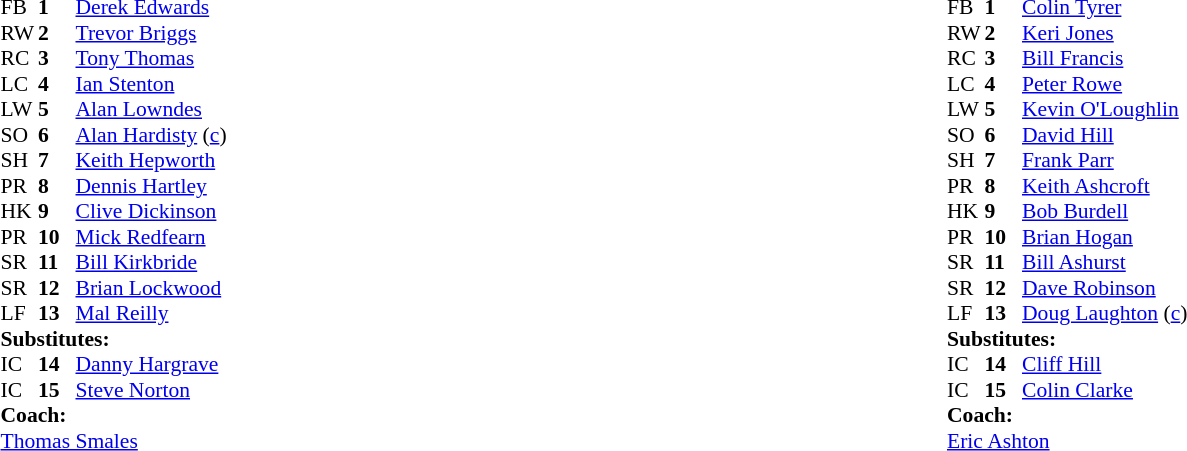<table width="100%">
<tr>
<td valign="top" width="50%"><br><table style="font-size: 90%" cellspacing="0" cellpadding="0">
<tr>
<th width="25"></th>
<th width="25"></th>
</tr>
<tr>
<td>FB</td>
<td><strong>1</strong></td>
<td><a href='#'>Derek Edwards</a></td>
</tr>
<tr>
<td>RW</td>
<td><strong>2</strong></td>
<td><a href='#'>Trevor Briggs</a></td>
</tr>
<tr>
<td>RC</td>
<td><strong>3</strong></td>
<td><a href='#'>Tony Thomas</a></td>
</tr>
<tr>
<td>LC</td>
<td><strong>4</strong></td>
<td><a href='#'>Ian Stenton</a></td>
</tr>
<tr>
<td>LW</td>
<td><strong>5</strong></td>
<td><a href='#'>Alan Lowndes</a></td>
</tr>
<tr>
<td>SO</td>
<td><strong>6</strong></td>
<td><a href='#'>Alan Hardisty</a>  (<a href='#'>c</a>)</td>
<td></td>
</tr>
<tr>
<td>SH</td>
<td><strong>7</strong></td>
<td><a href='#'>Keith Hepworth</a></td>
</tr>
<tr>
<td>PR</td>
<td><strong>8</strong></td>
<td><a href='#'>Dennis Hartley</a></td>
</tr>
<tr>
<td>HK</td>
<td><strong>9</strong></td>
<td><a href='#'>Clive Dickinson</a></td>
</tr>
<tr>
<td>PR</td>
<td><strong>10</strong></td>
<td><a href='#'>Mick Redfearn</a></td>
</tr>
<tr>
<td>SR</td>
<td><strong>11</strong></td>
<td><a href='#'>Bill Kirkbride</a></td>
</tr>
<tr>
<td>SR</td>
<td><strong>12</strong></td>
<td><a href='#'>Brian Lockwood</a></td>
</tr>
<tr>
<td>LF</td>
<td><strong>13</strong></td>
<td><a href='#'>Mal Reilly</a></td>
</tr>
<tr>
<td colspan=3><strong>Substitutes:</strong></td>
</tr>
<tr>
<td>IC</td>
<td><strong>14</strong></td>
<td><a href='#'>Danny Hargrave</a></td>
<td></td>
</tr>
<tr>
<td>IC</td>
<td><strong>15</strong></td>
<td><a href='#'>Steve Norton</a></td>
</tr>
<tr>
<td colspan=3><strong>Coach:</strong></td>
</tr>
<tr>
<td colspan="4"><a href='#'>Thomas Smales</a></td>
</tr>
</table>
</td>
<td valign="top" width="50%"><br><table style="font-size: 90%" cellspacing="0" cellpadding="0">
<tr>
<th width="25"></th>
<th width="25"></th>
</tr>
<tr>
<td>FB</td>
<td><strong>1</strong></td>
<td><a href='#'>Colin Tyrer</a></td>
<td></td>
</tr>
<tr>
<td>RW</td>
<td><strong>2</strong></td>
<td><a href='#'>Keri Jones</a></td>
</tr>
<tr>
<td>RC</td>
<td><strong>3</strong></td>
<td><a href='#'>Bill Francis</a></td>
</tr>
<tr>
<td>LC</td>
<td><strong>4</strong></td>
<td><a href='#'>Peter Rowe</a></td>
</tr>
<tr>
<td>LW</td>
<td><strong>5</strong></td>
<td><a href='#'>Kevin O'Loughlin</a></td>
</tr>
<tr>
<td>SO</td>
<td><strong>6</strong></td>
<td><a href='#'>David Hill</a></td>
</tr>
<tr>
<td>SH</td>
<td><strong>7</strong></td>
<td><a href='#'>Frank Parr</a></td>
</tr>
<tr>
<td>PR</td>
<td><strong>8</strong></td>
<td><a href='#'>Keith Ashcroft</a></td>
</tr>
<tr>
<td>HK</td>
<td><strong>9</strong></td>
<td><a href='#'>Bob Burdell</a></td>
</tr>
<tr>
<td>PR</td>
<td><strong>10</strong></td>
<td><a href='#'>Brian Hogan</a></td>
</tr>
<tr>
<td>SR</td>
<td><strong>11</strong></td>
<td><a href='#'>Bill Ashurst</a></td>
</tr>
<tr>
<td>SR</td>
<td><strong>12</strong></td>
<td><a href='#'>Dave Robinson</a></td>
</tr>
<tr>
<td>LF</td>
<td><strong>13</strong></td>
<td><a href='#'>Doug Laughton</a> (<a href='#'>c</a>)</td>
</tr>
<tr>
<td colspan=3><strong>Substitutes:</strong></td>
</tr>
<tr>
<td>IC</td>
<td><strong>14</strong></td>
<td><a href='#'>Cliff Hill</a></td>
<td></td>
</tr>
<tr>
<td>IC</td>
<td><strong>15</strong></td>
<td><a href='#'>Colin Clarke</a></td>
</tr>
<tr>
<td colspan=3><strong>Coach:</strong></td>
</tr>
<tr>
<td colspan="4"><a href='#'>Eric Ashton</a></td>
</tr>
</table>
</td>
</tr>
</table>
